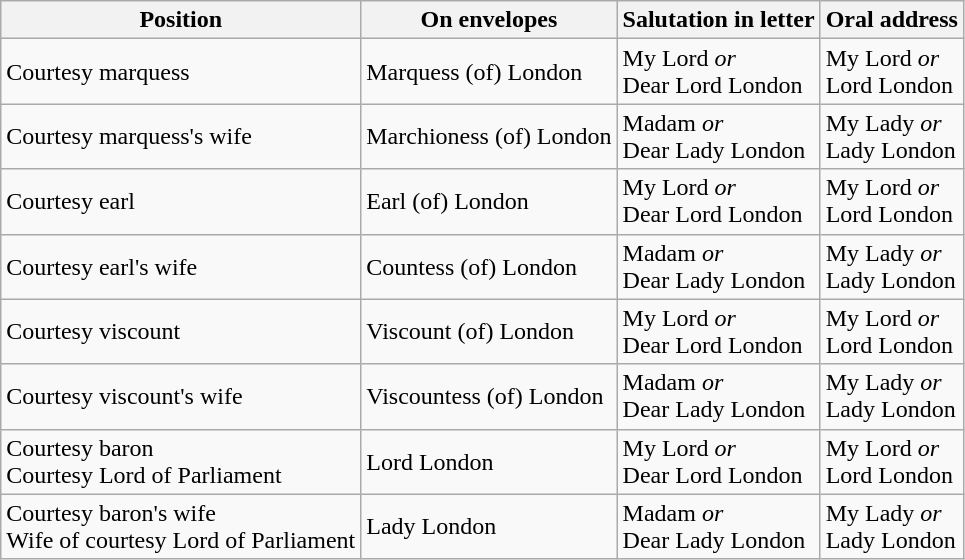<table class="wikitable">
<tr>
<th>Position</th>
<th>On envelopes</th>
<th>Salutation in letter</th>
<th>Oral address</th>
</tr>
<tr>
<td>Courtesy marquess</td>
<td>Marquess (of) London</td>
<td>My Lord <em>or</em><br>Dear Lord London</td>
<td>My Lord <em>or</em><br>Lord London</td>
</tr>
<tr>
<td>Courtesy marquess's wife</td>
<td>Marchioness (of) London</td>
<td>Madam <em>or</em><br>Dear Lady London</td>
<td>My Lady <em>or</em><br>Lady London</td>
</tr>
<tr>
<td>Courtesy earl</td>
<td>Earl (of) London</td>
<td>My Lord <em>or</em><br>Dear Lord London</td>
<td>My Lord <em>or</em><br>Lord London</td>
</tr>
<tr>
<td>Courtesy earl's wife</td>
<td>Countess (of) London</td>
<td>Madam <em>or</em><br>Dear Lady London</td>
<td>My Lady <em>or</em><br>Lady London</td>
</tr>
<tr>
<td>Courtesy viscount</td>
<td>Viscount (of) London</td>
<td>My Lord <em>or</em><br>Dear Lord London</td>
<td>My Lord <em>or</em><br>Lord London</td>
</tr>
<tr>
<td>Courtesy viscount's wife</td>
<td>Viscountess (of) London</td>
<td>Madam <em>or</em><br>Dear Lady London</td>
<td>My Lady <em>or</em><br>Lady London</td>
</tr>
<tr>
<td>Courtesy baron<br>Courtesy Lord of Parliament</td>
<td>Lord London</td>
<td>My Lord <em>or</em><br>Dear Lord London</td>
<td>My Lord <em>or</em><br>Lord London</td>
</tr>
<tr>
<td>Courtesy baron's wife<br>Wife of courtesy Lord of Parliament</td>
<td>Lady London</td>
<td>Madam <em>or</em><br>Dear Lady London</td>
<td>My Lady <em>or</em><br>Lady London</td>
</tr>
</table>
